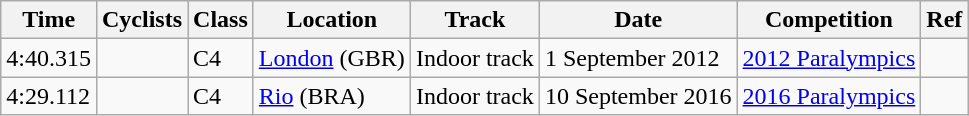<table class="wikitable">
<tr align="left">
<th>Time</th>
<th>Cyclists</th>
<th>Class</th>
<th>Location</th>
<th>Track</th>
<th>Date</th>
<th>Competition</th>
<th>Ref</th>
</tr>
<tr>
<td>4:40.315</td>
<td></td>
<td>C4</td>
<td><a href='#'>London</a> (GBR)</td>
<td>Indoor track</td>
<td>1 September 2012</td>
<td><a href='#'>2012 Paralympics</a></td>
<td></td>
</tr>
<tr>
<td>4:29.112</td>
<td></td>
<td>C4</td>
<td><a href='#'>Rio</a> (BRA)</td>
<td>Indoor track</td>
<td>10 September 2016</td>
<td><a href='#'>2016 Paralympics</a></td>
<td></td>
</tr>
</table>
